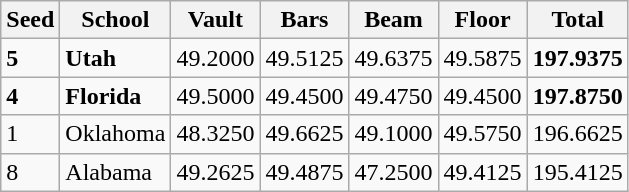<table class="wikitable">
<tr>
<th>Seed</th>
<th>School</th>
<th>Vault</th>
<th>Bars</th>
<th>Beam</th>
<th>Floor</th>
<th>Total</th>
</tr>
<tr>
<td><strong>5</strong></td>
<td><strong>Utah</strong></td>
<td>49.2000</td>
<td>49.5125</td>
<td>49.6375</td>
<td>49.5875</td>
<td><strong>197.9375</strong></td>
</tr>
<tr>
<td><strong>4</strong></td>
<td><strong>Florida</strong></td>
<td>49.5000</td>
<td>49.4500</td>
<td>49.4750</td>
<td>49.4500</td>
<td><strong>197.8750</strong></td>
</tr>
<tr>
<td>1</td>
<td>Oklahoma</td>
<td>48.3250</td>
<td>49.6625</td>
<td>49.1000</td>
<td>49.5750</td>
<td>196.6625</td>
</tr>
<tr>
<td>8</td>
<td>Alabama</td>
<td>49.2625</td>
<td>49.4875</td>
<td>47.2500</td>
<td>49.4125</td>
<td>195.4125</td>
</tr>
</table>
